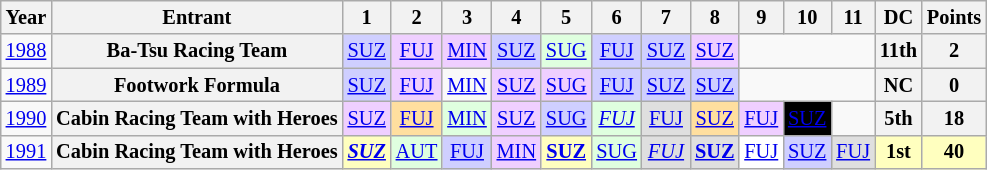<table class="wikitable" style="text-align:center; font-size:85%">
<tr>
<th>Year</th>
<th>Entrant</th>
<th>1</th>
<th>2</th>
<th>3</th>
<th>4</th>
<th>5</th>
<th>6</th>
<th>7</th>
<th>8</th>
<th>9</th>
<th>10</th>
<th>11</th>
<th>DC</th>
<th>Points</th>
</tr>
<tr>
<td><a href='#'>1988</a></td>
<th nowrap>Ba-Tsu Racing Team</th>
<td style="background:#CFCFFF;"><a href='#'>SUZ</a><br></td>
<td style="background:#EFCFFF;"><a href='#'>FUJ</a><br></td>
<td style="background:#EFCFFF;"><a href='#'>MIN</a><br></td>
<td style="background:#CFCFFF;"><a href='#'>SUZ</a><br></td>
<td style="background:#DFFFDF;"><a href='#'>SUG</a><br></td>
<td style="background:#CFCFFF;"><a href='#'>FUJ</a><br></td>
<td style="background:#CFCFFF;"><a href='#'>SUZ</a><br></td>
<td style="background:#EFCFFF;"><a href='#'>SUZ</a><br></td>
<td colspan=3></td>
<th>11th</th>
<th>2</th>
</tr>
<tr>
<td><a href='#'>1989</a></td>
<th nowrap>Footwork Formula</th>
<td style="background:#CFCFFF;"><a href='#'>SUZ</a><br></td>
<td style="background:#EFCFFF;"><a href='#'>FUJ</a><br></td>
<td><a href='#'>MIN</a></td>
<td style="background:#EFCFFF;"><a href='#'>SUZ</a><br></td>
<td style="background:#EFCFFF;"><a href='#'>SUG</a><br></td>
<td style="background:#CFCFFF;"><a href='#'>FUJ</a><br></td>
<td style="background:#CFCFFF;"><a href='#'>SUZ</a><br></td>
<td style="background:#CFCFFF;"><a href='#'>SUZ</a><br></td>
<td colspan=3></td>
<th>NC</th>
<th>0</th>
</tr>
<tr>
<td><a href='#'>1990</a></td>
<th nowrap>Cabin Racing Team with Heroes</th>
<td style="background:#EFCFFF;"><a href='#'>SUZ</a><br></td>
<td style="background:#FFDF9F;"><a href='#'>FUJ</a><br></td>
<td style="background:#DFFFDF;"><a href='#'>MIN</a><br></td>
<td style="background:#EFCFFF;"><a href='#'>SUZ</a><br></td>
<td style="background:#CFCFFF;"><a href='#'>SUG</a><br></td>
<td style="background:#DFFFDF;"><em><a href='#'>FUJ</a></em><br></td>
<td style="background:#DFDFDF;"><a href='#'>FUJ</a><br></td>
<td style="background:#FFDF9F;"><a href='#'>SUZ</a><br></td>
<td style="background:#EFCFFF;"><a href='#'>FUJ</a><br></td>
<td style="background:#000000; color:#ffffff"><a href='#'><span>SUZ</span></a><br></td>
<td></td>
<th>5th</th>
<th>18</th>
</tr>
<tr>
<td><a href='#'>1991</a></td>
<th nowrap>Cabin Racing Team with Heroes</th>
<td style="background:#FFFFBF;"><strong><em><a href='#'>SUZ</a></em></strong><br></td>
<td style="background:#DFFFDF;"><a href='#'>AUT</a><br></td>
<td style="background:#CFCFFF;"><a href='#'>FUJ</a><br></td>
<td style="background:#EFCFFF;"><a href='#'>MIN</a><br></td>
<td style="background:#FFFFBF;"><strong><a href='#'>SUZ</a></strong><br></td>
<td style="background:#DFFFDF;"><a href='#'>SUG</a><br></td>
<td style="background:#DFDFDF;"><em><a href='#'>FUJ</a></em><br></td>
<td style="background:#DFDFDF;"><strong><a href='#'>SUZ</a></strong><br></td>
<td style="background:#FFFFFF;"><a href='#'>FUJ</a><br></td>
<td style="background:#CFCFFF;"><a href='#'>SUZ</a><br></td>
<td style="background:#DFDFDF;"><a href='#'>FUJ</a><br></td>
<td style="background:#FFFFBF;"><strong>1st</strong></td>
<td style="background:#FFFFBF;"><strong>40</strong></td>
</tr>
</table>
